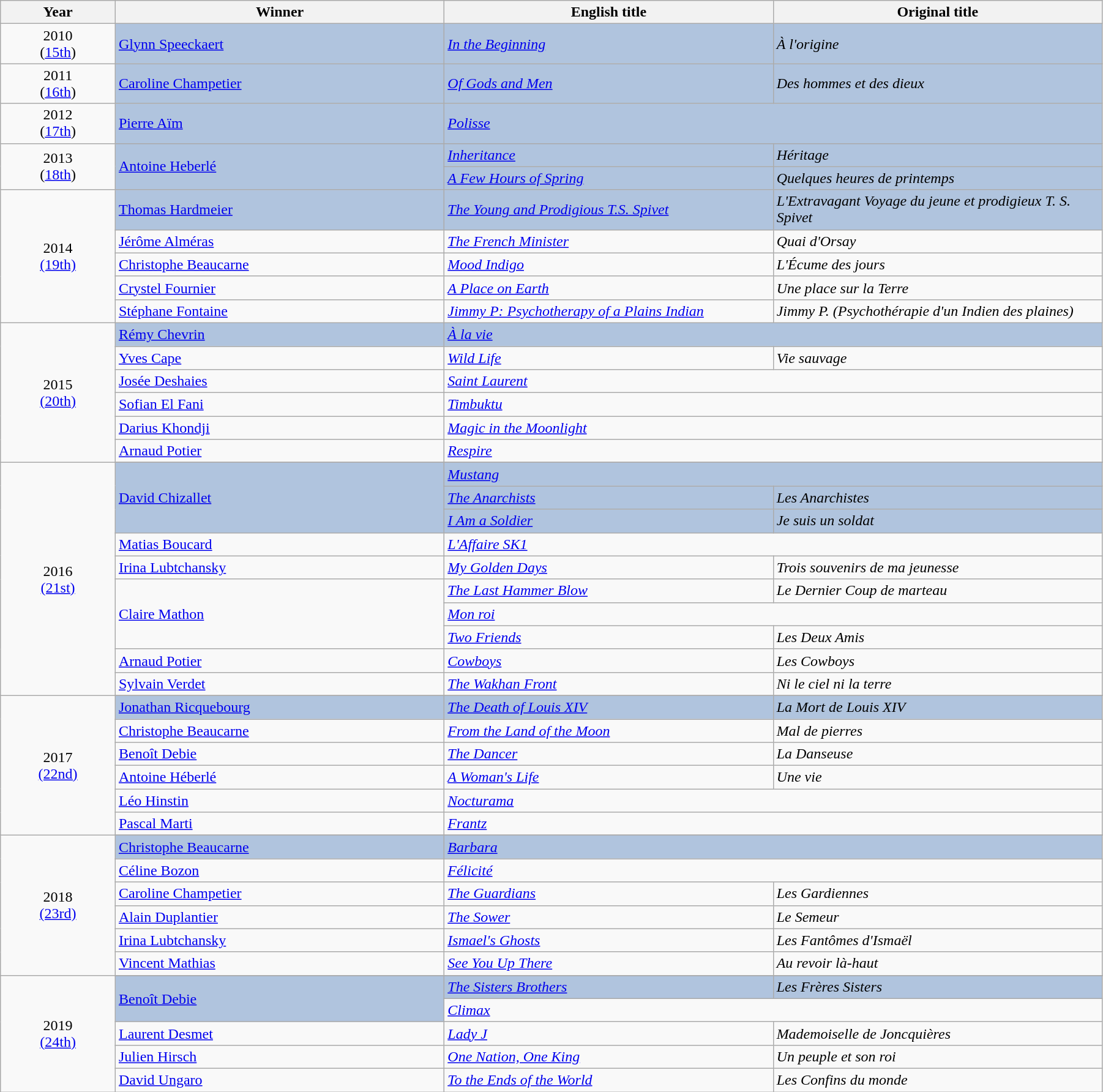<table class="wikitable" width="95%" cellpadding="5">
<tr>
<th width="100"><strong>Year</strong></th>
<th width="300"><strong>Winner</strong></th>
<th width="300"><strong>English title</strong></th>
<th width="300"><strong>Original title</strong></th>
</tr>
<tr>
<td style="text-align:center;">2010<br>(<a href='#'>15th</a>)</td>
<td style="background:#B0C4DE;"><a href='#'>Glynn Speeckaert</a></td>
<td style="background:#B0C4DE;"><em><a href='#'>In the Beginning</a></em></td>
<td style="background:#B0C4DE;"><em>À l'origine</em></td>
</tr>
<tr>
<td style="text-align:center;">2011<br>(<a href='#'>16th</a>)</td>
<td style="background:#B0C4DE;"><a href='#'>Caroline Champetier</a></td>
<td style="background:#B0C4DE;"><em><a href='#'>Of Gods and Men</a></em></td>
<td style="background:#B0C4DE;"><em>Des hommes et des dieux</em></td>
</tr>
<tr>
<td style="text-align:center;">2012<br>(<a href='#'>17th</a>)</td>
<td style="background:#B0C4DE;"><a href='#'>Pierre Aïm</a></td>
<td colspan="2" style="background:#B0C4DE;"><em><a href='#'>Polisse</a></em></td>
</tr>
<tr>
<td rowspan="2" style="text-align:center;">2013<br>(<a href='#'>18th</a>)</td>
<td rowspan="2" style="background:#B0C4DE;"><a href='#'>Antoine Heberlé</a></td>
<td style="background:#B0C4DE;"><em><a href='#'>Inheritance</a></em></td>
<td style="background:#B0C4DE;"><em>Héritage</em></td>
</tr>
<tr>
<td style="background:#B0C4DE;"><em><a href='#'>A Few Hours of Spring</a></em></td>
<td style="background:#B0C4DE;"><em>Quelques heures de printemps</em></td>
</tr>
<tr>
<td rowspan="5" style="text-align:center;">2014<br><a href='#'>(19th)</a></td>
<td style="background:#B0C4DE;"><a href='#'>Thomas Hardmeier </a></td>
<td style="background:#B0C4DE;"><em><a href='#'>The Young and Prodigious T.S. Spivet</a></em></td>
<td style="background:#B0C4DE;"><em>L'Extravagant Voyage du jeune et prodigieux T. S. Spivet</em></td>
</tr>
<tr>
<td><a href='#'>Jérôme Alméras</a></td>
<td><em><a href='#'>The French Minister</a></em></td>
<td><em>Quai d'Orsay</em></td>
</tr>
<tr>
<td><a href='#'>Christophe Beaucarne</a></td>
<td><em><a href='#'>Mood Indigo</a></em></td>
<td><em>L'Écume des jours</em></td>
</tr>
<tr>
<td><a href='#'>Crystel Fournier</a></td>
<td><em><a href='#'>A Place on Earth</a></em></td>
<td><em>Une place sur la Terre</em></td>
</tr>
<tr>
<td><a href='#'>Stéphane Fontaine</a></td>
<td><em><a href='#'>Jimmy P: Psychotherapy of a Plains Indian</a></em></td>
<td><em>Jimmy P. (Psychothérapie d'un Indien des plaines)</em></td>
</tr>
<tr>
<td rowspan="6" style="text-align:center;">2015<br><a href='#'>(20th)</a></td>
<td style="background:#B0C4DE;"><a href='#'>Rémy Chevrin</a></td>
<td colspan="2" style="background:#B0C4DE;"><em><a href='#'>À la vie</a></em></td>
</tr>
<tr>
<td><a href='#'>Yves Cape</a></td>
<td><em><a href='#'>Wild Life</a></em></td>
<td><em>Vie sauvage</em></td>
</tr>
<tr>
<td><a href='#'>Josée Deshaies</a></td>
<td colspan="2"><em><a href='#'>Saint Laurent</a></em></td>
</tr>
<tr>
<td><a href='#'>Sofian El Fani</a></td>
<td colspan="2"><em><a href='#'>Timbuktu</a></em></td>
</tr>
<tr>
<td><a href='#'>Darius Khondji</a></td>
<td colspan="2"><em><a href='#'>Magic in the Moonlight</a></em></td>
</tr>
<tr>
<td><a href='#'>Arnaud Potier</a></td>
<td colspan="2"><em><a href='#'>Respire</a></em></td>
</tr>
<tr>
<td rowspan="11" style="text-align:center;">2016<br><a href='#'>(21st)</a></td>
</tr>
<tr>
<td rowspan="3" style="background:#B0C4DE;"><a href='#'>David Chizallet</a></td>
<td colspan="2" style="background:#B0C4DE;"><em><a href='#'>Mustang</a></em></td>
</tr>
<tr>
<td style="background:#B0C4DE;"><em><a href='#'>The Anarchists</a></em></td>
<td style="background:#B0C4DE;"><em>Les Anarchistes</em></td>
</tr>
<tr>
<td style="background:#B0C4DE;"><em><a href='#'>I Am a Soldier</a></em></td>
<td style="background:#B0C4DE;"><em>Je suis un soldat</em></td>
</tr>
<tr>
<td><a href='#'>Matias Boucard</a></td>
<td colspan="2"><em><a href='#'>L'Affaire SK1</a></em></td>
</tr>
<tr>
<td><a href='#'>Irina Lubtchansky</a></td>
<td><em><a href='#'>My Golden Days</a></em></td>
<td><em>Trois souvenirs de ma jeunesse</em></td>
</tr>
<tr>
<td rowspan="3"><a href='#'>Claire Mathon</a></td>
<td><em><a href='#'>The Last Hammer Blow</a></em></td>
<td><em>Le Dernier Coup de marteau</em></td>
</tr>
<tr>
<td colspan="2"><em><a href='#'>Mon roi</a></em></td>
</tr>
<tr>
<td><em><a href='#'>Two Friends</a></em></td>
<td><em>Les Deux Amis</em></td>
</tr>
<tr>
<td><a href='#'>Arnaud Potier</a></td>
<td><em><a href='#'>Cowboys</a></em></td>
<td><em>Les Cowboys</em></td>
</tr>
<tr>
<td><a href='#'>Sylvain Verdet</a></td>
<td><em><a href='#'>The Wakhan Front</a></em></td>
<td><em>Ni le ciel ni la terre</em></td>
</tr>
<tr>
<td rowspan="7" style="text-align:center;">2017<br><a href='#'>(22nd)</a></td>
</tr>
<tr>
<td style="background:#B0C4DE;"><a href='#'>Jonathan Ricquebourg</a></td>
<td style="background:#B0C4DE;"><em><a href='#'>The Death of Louis XIV</a></em></td>
<td style="background:#B0C4DE;"><em>La Mort de Louis XIV</em></td>
</tr>
<tr>
<td><a href='#'>Christophe Beaucarne</a></td>
<td><em><a href='#'>From the Land of the Moon</a></em></td>
<td><em>Mal de pierres</em></td>
</tr>
<tr>
<td><a href='#'>Benoît Debie</a></td>
<td><em><a href='#'>The Dancer</a></em></td>
<td><em>La Danseuse</em></td>
</tr>
<tr>
<td><a href='#'>Antoine Héberlé</a></td>
<td><em><a href='#'>A Woman's Life</a></em></td>
<td><em>Une vie</em></td>
</tr>
<tr>
<td><a href='#'>Léo Hinstin</a></td>
<td colspan="2"><em><a href='#'>Nocturama</a></em></td>
</tr>
<tr>
<td><a href='#'>Pascal Marti</a></td>
<td colspan="2"><em><a href='#'>Frantz</a></em></td>
</tr>
<tr>
<td rowspan="7" style="text-align:center;">2018<br><a href='#'>(23rd)</a></td>
</tr>
<tr style="background:#B0C4DE;">
<td><a href='#'>Christophe Beaucarne</a></td>
<td colspan="2"><em><a href='#'>Barbara</a></em></td>
</tr>
<tr>
<td><a href='#'>Céline Bozon</a></td>
<td colspan="2"><em><a href='#'>Félicité</a></em></td>
</tr>
<tr>
<td><a href='#'>Caroline Champetier</a></td>
<td><em><a href='#'>The Guardians</a></em></td>
<td><em>Les Gardiennes</em></td>
</tr>
<tr>
<td><a href='#'>Alain Duplantier</a></td>
<td><em><a href='#'>The Sower</a></em></td>
<td><em>Le Semeur</em></td>
</tr>
<tr>
<td><a href='#'>Irina Lubtchansky</a></td>
<td><em><a href='#'>Ismael's Ghosts</a></em></td>
<td><em>Les Fantômes d'Ismaël</em></td>
</tr>
<tr>
<td><a href='#'>Vincent Mathias</a></td>
<td><em><a href='#'>See You Up There</a></em></td>
<td><em>Au revoir là-haut</em></td>
</tr>
<tr>
<td rowspan="6" style="text-align:center;">2019<br><a href='#'>(24th)</a></td>
</tr>
<tr style="background:#B0C4DE;">
<td rowspan="2"><a href='#'>Benoît Debie</a></td>
<td><em><a href='#'>The Sisters Brothers</a></em></td>
<td><em>Les Frères Sisters</em></td>
</tr>
<tr>
<td colspan="2"><em><a href='#'>Climax</a></em></td>
</tr>
<tr>
<td><a href='#'>Laurent Desmet</a></td>
<td><em><a href='#'>Lady J</a></em></td>
<td><em>Mademoiselle de Joncquières</em></td>
</tr>
<tr>
<td><a href='#'>Julien Hirsch</a></td>
<td><em><a href='#'>One Nation, One King</a></em></td>
<td><em>Un peuple et son roi</em></td>
</tr>
<tr>
<td><a href='#'>David Ungaro</a></td>
<td><em><a href='#'>To the Ends of the World</a></em></td>
<td><em>Les Confins du monde</em></td>
</tr>
</table>
